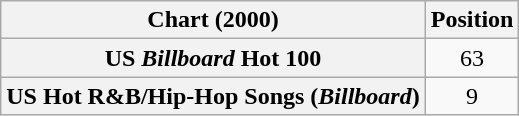<table class="wikitable sortable plainrowheaders">
<tr>
<th align="center">Chart (2000)</th>
<th align="center">Position</th>
</tr>
<tr>
<th scope="row">US <em>Billboard</em> Hot 100</th>
<td align="center">63</td>
</tr>
<tr>
<th scope="row">US Hot R&B/Hip-Hop Songs (<em>Billboard</em>)</th>
<td align="center">9</td>
</tr>
</table>
